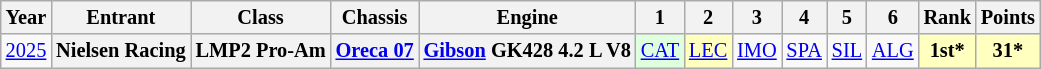<table class="wikitable" style="text-align:center; font-size:85%">
<tr>
<th>Year</th>
<th>Entrant</th>
<th>Class</th>
<th>Chassis</th>
<th>Engine</th>
<th>1</th>
<th>2</th>
<th>3</th>
<th>4</th>
<th>5</th>
<th>6</th>
<th>Rank</th>
<th>Points</th>
</tr>
<tr>
<td><a href='#'>2025</a></td>
<th nowrap>Nielsen Racing</th>
<th>LMP2 Pro-Am</th>
<th nowrap><a href='#'>Oreca 07</a></th>
<th nowrap><a href='#'>Gibson</a> GK428 4.2 L V8</th>
<td style="background:#DFFFDF;"><a href='#'>CAT</a><br></td>
<td style="background:#FFFFBF;"><a href='#'>LEC</a><br></td>
<td style="background:#;"><a href='#'>IMO</a><br></td>
<td style="background:#;"><a href='#'>SPA</a><br></td>
<td style="background:#;"><a href='#'>SIL</a><br></td>
<td style="background:#;"><a href='#'>ALG</a><br></td>
<th style="background:#FFFFBF;">1st*</th>
<th style="background:#FFFFBF;">31*</th>
</tr>
</table>
